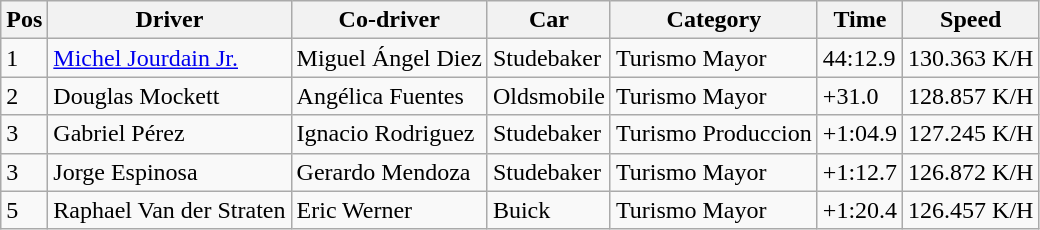<table class="wikitable">
<tr>
<th>Pos</th>
<th>Driver</th>
<th>Co-driver</th>
<th>Car</th>
<th>Category</th>
<th>Time</th>
<th>Speed</th>
</tr>
<tr>
<td>1</td>
<td> <a href='#'>Michel Jourdain Jr.</a></td>
<td> Miguel Ángel Diez</td>
<td>Studebaker</td>
<td>Turismo Mayor</td>
<td>44:12.9</td>
<td>130.363 K/H</td>
</tr>
<tr>
<td>2</td>
<td> Douglas Mockett</td>
<td> Angélica Fuentes</td>
<td>Oldsmobile</td>
<td>Turismo Mayor</td>
<td>+31.0</td>
<td>128.857 K/H</td>
</tr>
<tr>
<td>3</td>
<td> Gabriel Pérez</td>
<td> Ignacio Rodriguez</td>
<td>Studebaker</td>
<td>Turismo Produccion</td>
<td>+1:04.9</td>
<td>127.245 K/H</td>
</tr>
<tr>
<td>3</td>
<td> Jorge Espinosa</td>
<td> Gerardo Mendoza</td>
<td>Studebaker</td>
<td>Turismo Mayor</td>
<td>+1:12.7</td>
<td>126.872 K/H</td>
</tr>
<tr>
<td>5</td>
<td> Raphael Van der Straten</td>
<td>  Eric Werner</td>
<td>Buick</td>
<td>Turismo Mayor</td>
<td>+1:20.4</td>
<td>126.457 K/H</td>
</tr>
</table>
